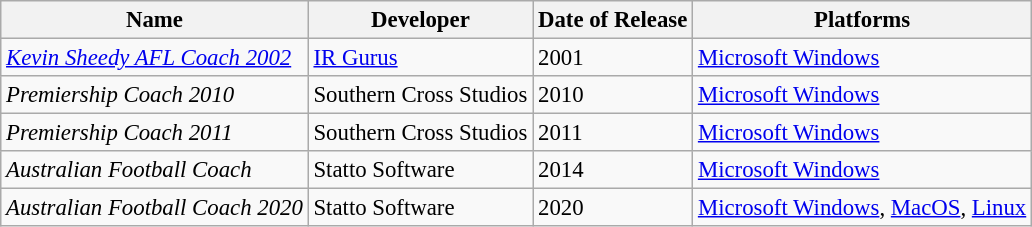<table class="wikitable" style="font-size: 95%;">
<tr>
<th>Name</th>
<th>Developer</th>
<th>Date of Release</th>
<th>Platforms</th>
</tr>
<tr>
<td><em><a href='#'>Kevin Sheedy AFL Coach 2002</a></em></td>
<td><a href='#'>IR Gurus</a></td>
<td>2001</td>
<td><a href='#'>Microsoft Windows</a></td>
</tr>
<tr>
<td><em>Premiership Coach 2010</em></td>
<td>Southern Cross Studios</td>
<td>2010</td>
<td><a href='#'>Microsoft Windows</a></td>
</tr>
<tr>
<td><em>Premiership Coach 2011</em></td>
<td>Southern Cross Studios</td>
<td>2011</td>
<td><a href='#'>Microsoft Windows</a></td>
</tr>
<tr>
<td><em>Australian Football Coach</em></td>
<td>Statto Software</td>
<td>2014</td>
<td><a href='#'>Microsoft Windows</a></td>
</tr>
<tr>
<td><em>Australian Football Coach 2020</em></td>
<td>Statto Software</td>
<td>2020</td>
<td><a href='#'>Microsoft Windows</a>, <a href='#'>MacOS</a>, <a href='#'>Linux</a></td>
</tr>
</table>
